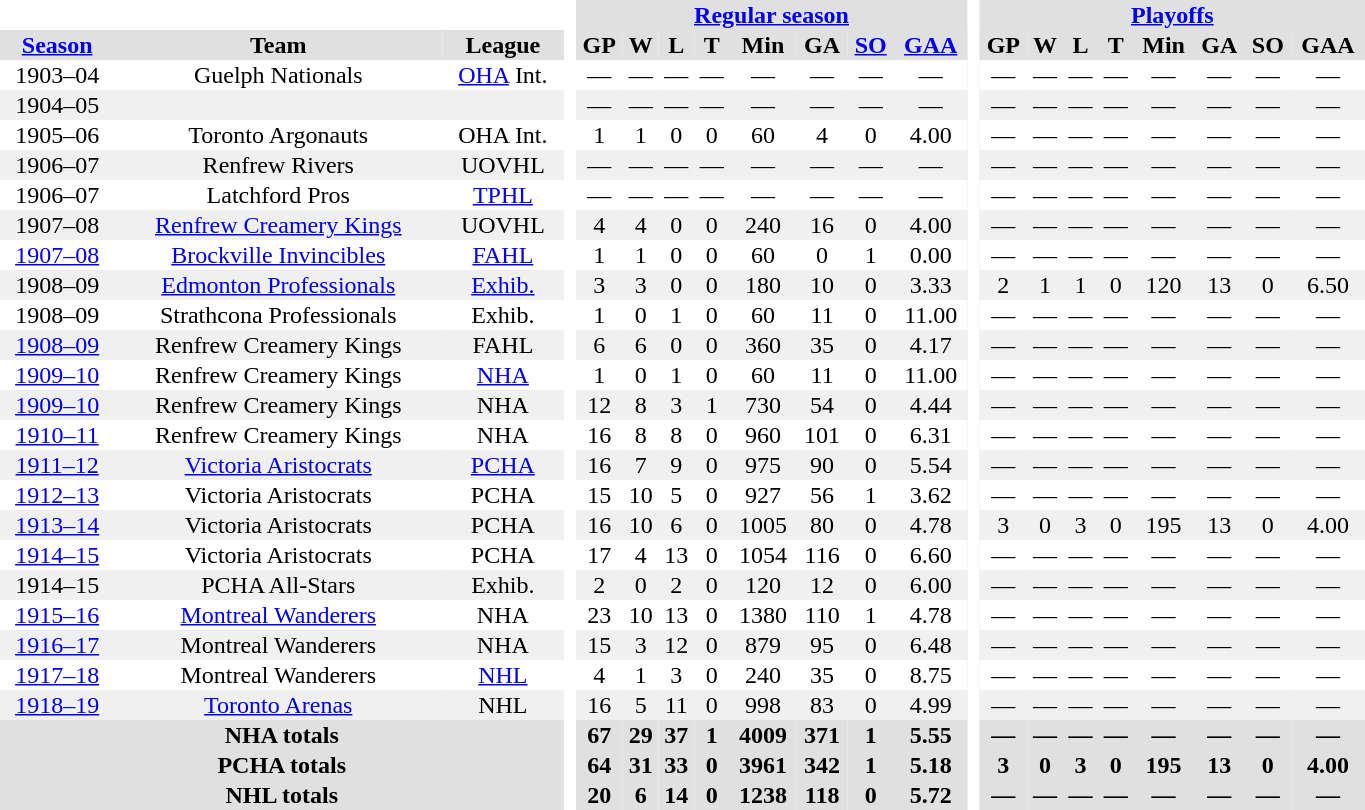<table BORDER="0" CELLPADDING="1" CELLSPACING="0" width="72%" style="text-align:center">
<tr bgcolor="#e0e0e0">
<th colspan="3" bgcolor="#ffffff"> </th>
<th rowspan="99" bgcolor="#ffffff"> </th>
<th colspan="8"><a href='#'>Regular season</a></th>
<th rowspan="99" bgcolor="#ffffff"> </th>
<th colspan="8"><a href='#'>Playoffs</a></th>
</tr>
<tr bgcolor="#e0e0e0">
<th><a href='#'>Season</a></th>
<th>Team</th>
<th>League</th>
<th>GP</th>
<th>W</th>
<th>L</th>
<th>T</th>
<th>Min</th>
<th>GA</th>
<th><a href='#'>SO</a></th>
<th><a href='#'>GAA</a></th>
<th>GP</th>
<th>W</th>
<th>L</th>
<th>T</th>
<th>Min</th>
<th>GA</th>
<th>SO</th>
<th>GAA</th>
</tr>
<tr>
<td>1903–04</td>
<td>Guelph Nationals</td>
<td><a href='#'>OHA</a> Int.</td>
<td>—</td>
<td>—</td>
<td>—</td>
<td>—</td>
<td>—</td>
<td>—</td>
<td>—</td>
<td>—</td>
<td>—</td>
<td>—</td>
<td>—</td>
<td>—</td>
<td>—</td>
<td>—</td>
<td>—</td>
<td>—</td>
</tr>
<tr bgcolor="#f0f0f0">
<td>1904–05</td>
<td></td>
<td></td>
<td>—</td>
<td>—</td>
<td>—</td>
<td>—</td>
<td>—</td>
<td>—</td>
<td>—</td>
<td>—</td>
<td>—</td>
<td>—</td>
<td>—</td>
<td>—</td>
<td>—</td>
<td>—</td>
<td>—</td>
<td>—</td>
</tr>
<tr>
<td>1905–06</td>
<td>Toronto Argonauts</td>
<td>OHA Int.</td>
<td>1</td>
<td>1</td>
<td>0</td>
<td>0</td>
<td>60</td>
<td>4</td>
<td>0</td>
<td>4.00</td>
<td>—</td>
<td>—</td>
<td>—</td>
<td>—</td>
<td>—</td>
<td>—</td>
<td>—</td>
<td>—</td>
</tr>
<tr bgcolor="#f0f0f0">
<td>1906–07</td>
<td>Renfrew Rivers</td>
<td>UOVHL</td>
<td>—</td>
<td>—</td>
<td>—</td>
<td>—</td>
<td>—</td>
<td>—</td>
<td>—</td>
<td>—</td>
<td>—</td>
<td>—</td>
<td>—</td>
<td>—</td>
<td>—</td>
<td>—</td>
<td>—</td>
<td>—</td>
</tr>
<tr>
<td>1906–07</td>
<td>Latchford Pros</td>
<td><a href='#'>TPHL</a></td>
<td>—</td>
<td>—</td>
<td>—</td>
<td>—</td>
<td>—</td>
<td>—</td>
<td>—</td>
<td>—</td>
<td>—</td>
<td>—</td>
<td>—</td>
<td>—</td>
<td>—</td>
<td>—</td>
<td>—</td>
<td>—</td>
</tr>
<tr bgcolor="#f0f0f0">
<td>1907–08</td>
<td><a href='#'>Renfrew Creamery Kings</a></td>
<td>UOVHL</td>
<td>4</td>
<td>4</td>
<td>0</td>
<td>0</td>
<td>240</td>
<td>16</td>
<td>0</td>
<td>4.00</td>
<td>—</td>
<td>—</td>
<td>—</td>
<td>—</td>
<td>—</td>
<td>—</td>
<td>—</td>
<td>—</td>
</tr>
<tr>
<td><a href='#'>1907–08</a></td>
<td><a href='#'>Brockville Invincibles</a></td>
<td><a href='#'>FAHL</a></td>
<td>1</td>
<td>1</td>
<td>0</td>
<td>0</td>
<td>60</td>
<td>0</td>
<td>1</td>
<td>0.00</td>
<td>—</td>
<td>—</td>
<td>—</td>
<td>—</td>
<td>—</td>
<td>—</td>
<td>—</td>
<td>—</td>
</tr>
<tr bgcolor="#f0f0f0">
<td>1908–09</td>
<td><a href='#'>Edmonton Professionals</a></td>
<td><a href='#'>Exhib.</a></td>
<td>3</td>
<td>3</td>
<td>0</td>
<td>0</td>
<td>180</td>
<td>10</td>
<td>0</td>
<td>3.33</td>
<td>2</td>
<td>1</td>
<td>1</td>
<td>0</td>
<td>120</td>
<td>13</td>
<td>0</td>
<td>6.50</td>
</tr>
<tr>
<td>1908–09</td>
<td>Strathcona Professionals</td>
<td>Exhib.</td>
<td>1</td>
<td>0</td>
<td>1</td>
<td>0</td>
<td>60</td>
<td>11</td>
<td>0</td>
<td>11.00</td>
<td>—</td>
<td>—</td>
<td>—</td>
<td>—</td>
<td>—</td>
<td>—</td>
<td>—</td>
<td>—</td>
</tr>
<tr bgcolor="#f0f0f0">
<td><a href='#'>1908–09</a></td>
<td>Renfrew Creamery Kings</td>
<td>FAHL</td>
<td>6</td>
<td>6</td>
<td>0</td>
<td>0</td>
<td>360</td>
<td>35</td>
<td>0</td>
<td>4.17</td>
<td>—</td>
<td>—</td>
<td>—</td>
<td>—</td>
<td>—</td>
<td>—</td>
<td>—</td>
<td>—</td>
</tr>
<tr>
<td><a href='#'>1909–10</a></td>
<td>Renfrew Creamery Kings</td>
<td><a href='#'>NHA</a></td>
<td>1</td>
<td>0</td>
<td>1</td>
<td>0</td>
<td>60</td>
<td>11</td>
<td>0</td>
<td>11.00</td>
<td>—</td>
<td>—</td>
<td>—</td>
<td>—</td>
<td>—</td>
<td>—</td>
<td>—</td>
<td>—</td>
</tr>
<tr bgcolor="#f0f0f0">
<td><a href='#'>1909–10</a></td>
<td>Renfrew Creamery Kings</td>
<td>NHA</td>
<td>12</td>
<td>8</td>
<td>3</td>
<td>1</td>
<td>730</td>
<td>54</td>
<td>0</td>
<td>4.44</td>
<td>—</td>
<td>—</td>
<td>—</td>
<td>—</td>
<td>—</td>
<td>—</td>
<td>—</td>
<td>—</td>
</tr>
<tr>
<td><a href='#'>1910–11</a></td>
<td>Renfrew Creamery Kings</td>
<td>NHA</td>
<td>16</td>
<td>8</td>
<td>8</td>
<td>0</td>
<td>960</td>
<td>101</td>
<td>0</td>
<td>6.31</td>
<td>—</td>
<td>—</td>
<td>—</td>
<td>—</td>
<td>—</td>
<td>—</td>
<td>—</td>
<td>—</td>
</tr>
<tr bgcolor="#f0f0f0">
<td><a href='#'>1911–12</a></td>
<td><a href='#'>Victoria Aristocrats</a></td>
<td><a href='#'>PCHA</a></td>
<td>16</td>
<td>7</td>
<td>9</td>
<td>0</td>
<td>975</td>
<td>90</td>
<td>0</td>
<td>5.54</td>
<td>—</td>
<td>—</td>
<td>—</td>
<td>—</td>
<td>—</td>
<td>—</td>
<td>—</td>
<td>—</td>
</tr>
<tr>
<td><a href='#'>1912–13</a></td>
<td>Victoria Aristocrats</td>
<td>PCHA</td>
<td>15</td>
<td>10</td>
<td>5</td>
<td>0</td>
<td>927</td>
<td>56</td>
<td>1</td>
<td>3.62</td>
<td>—</td>
<td>—</td>
<td>—</td>
<td>—</td>
<td>—</td>
<td>—</td>
<td>—</td>
<td>—</td>
</tr>
<tr bgcolor="#f0f0f0">
<td><a href='#'>1913–14</a></td>
<td>Victoria Aristocrats</td>
<td>PCHA</td>
<td>16</td>
<td>10</td>
<td>6</td>
<td>0</td>
<td>1005</td>
<td>80</td>
<td>0</td>
<td>4.78</td>
<td>3</td>
<td>0</td>
<td>3</td>
<td>0</td>
<td>195</td>
<td>13</td>
<td>0</td>
<td>4.00</td>
</tr>
<tr>
<td><a href='#'>1914–15</a></td>
<td>Victoria Aristocrats</td>
<td>PCHA</td>
<td>17</td>
<td>4</td>
<td>13</td>
<td>0</td>
<td>1054</td>
<td>116</td>
<td>0</td>
<td>6.60</td>
<td>—</td>
<td>—</td>
<td>—</td>
<td>—</td>
<td>—</td>
<td>—</td>
<td>—</td>
<td>—</td>
</tr>
<tr bgcolor="#f0f0f0">
<td>1914–15</td>
<td>PCHA All-Stars</td>
<td>Exhib.</td>
<td>2</td>
<td>0</td>
<td>2</td>
<td>0</td>
<td>120</td>
<td>12</td>
<td>0</td>
<td>6.00</td>
<td>—</td>
<td>—</td>
<td>—</td>
<td>—</td>
<td>—</td>
<td>—</td>
<td>—</td>
<td>—</td>
</tr>
<tr>
<td><a href='#'>1915–16</a></td>
<td><a href='#'>Montreal Wanderers</a></td>
<td>NHA</td>
<td>23</td>
<td>10</td>
<td>13</td>
<td>0</td>
<td>1380</td>
<td>110</td>
<td>1</td>
<td>4.78</td>
<td>—</td>
<td>—</td>
<td>—</td>
<td>—</td>
<td>—</td>
<td>—</td>
<td>—</td>
<td>—</td>
</tr>
<tr bgcolor="#f0f0f0">
<td><a href='#'>1916–17</a></td>
<td>Montreal Wanderers</td>
<td>NHA</td>
<td>15</td>
<td>3</td>
<td>12</td>
<td>0</td>
<td>879</td>
<td>95</td>
<td>0</td>
<td>6.48</td>
<td>—</td>
<td>—</td>
<td>—</td>
<td>—</td>
<td>—</td>
<td>—</td>
<td>—</td>
<td>—</td>
</tr>
<tr>
<td><a href='#'>1917–18</a></td>
<td>Montreal Wanderers</td>
<td><a href='#'>NHL</a></td>
<td>4</td>
<td>1</td>
<td>3</td>
<td>0</td>
<td>240</td>
<td>35</td>
<td>0</td>
<td>8.75</td>
<td>—</td>
<td>—</td>
<td>—</td>
<td>—</td>
<td>—</td>
<td>—</td>
<td>—</td>
<td>—</td>
</tr>
<tr bgcolor="#f0f0f0">
<td><a href='#'>1918–19</a></td>
<td><a href='#'>Toronto Arenas</a></td>
<td>NHL</td>
<td>16</td>
<td>5</td>
<td>11</td>
<td>0</td>
<td>998</td>
<td>83</td>
<td>0</td>
<td>4.99</td>
<td>—</td>
<td>—</td>
<td>—</td>
<td>—</td>
<td>—</td>
<td>—</td>
<td>—</td>
<td>—</td>
</tr>
<tr bgcolor="#e0e0e0">
<th colspan="3">NHA totals</th>
<th>67</th>
<th>29</th>
<th>37</th>
<th>1</th>
<th>4009</th>
<th>371</th>
<th>1</th>
<th>5.55</th>
<th>—</th>
<th>—</th>
<th>—</th>
<th>—</th>
<th>—</th>
<th>—</th>
<th>—</th>
<th>—</th>
</tr>
<tr bgcolor="#e0e0e0">
<th colspan="3">PCHA totals</th>
<th>64</th>
<th>31</th>
<th>33</th>
<th>0</th>
<th>3961</th>
<th>342</th>
<th>1</th>
<th>5.18</th>
<th>3</th>
<th>0</th>
<th>3</th>
<th>0</th>
<th>195</th>
<th>13</th>
<th>0</th>
<th>4.00</th>
</tr>
<tr bgcolor="#e0e0e0">
<th colspan="3">NHL totals</th>
<th>20</th>
<th>6</th>
<th>14</th>
<th>0</th>
<th>1238</th>
<th>118</th>
<th>0</th>
<th>5.72</th>
<th>—</th>
<th>—</th>
<th>—</th>
<th>—</th>
<th>—</th>
<th>—</th>
<th>—</th>
<th>—</th>
</tr>
</table>
